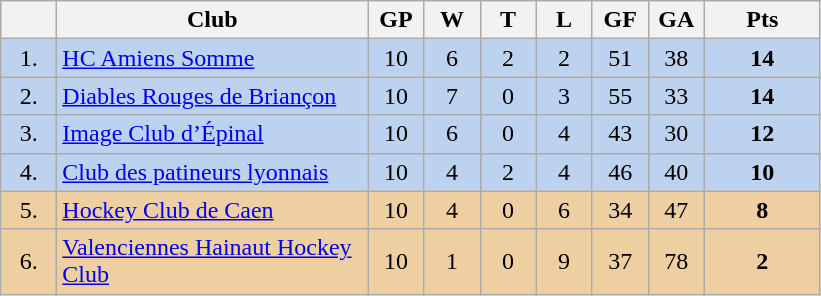<table class="wikitable">
<tr>
<th width="30"></th>
<th width="200">Club</th>
<th width="30">GP</th>
<th width="30">W</th>
<th width="30">T</th>
<th width="30">L</th>
<th width="30">GF</th>
<th width="30">GA</th>
<th width="70">Pts</th>
</tr>
<tr bgcolor="#BCD2EE" align="center">
<td>1.</td>
<td align="left"><a href='#'>HC Amiens Somme</a></td>
<td>10</td>
<td>6</td>
<td>2</td>
<td>2</td>
<td>51</td>
<td>38</td>
<td><strong>14</strong></td>
</tr>
<tr bgcolor="#BCD2EE" align="center">
<td>2.</td>
<td align="left"><a href='#'>Diables Rouges de Briançon</a></td>
<td>10</td>
<td>7</td>
<td>0</td>
<td>3</td>
<td>55</td>
<td>33</td>
<td><strong>14</strong></td>
</tr>
<tr bgcolor="#BCD2EE" align="center">
<td>3.</td>
<td align="left"><a href='#'>Image Club d’Épinal</a></td>
<td>10</td>
<td>6</td>
<td>0</td>
<td>4</td>
<td>43</td>
<td>30</td>
<td><strong>12</strong></td>
</tr>
<tr bgcolor="#BCD2EE" align="center">
<td>4.</td>
<td align="left"><a href='#'>Club des patineurs lyonnais</a></td>
<td>10</td>
<td>4</td>
<td>2</td>
<td>4</td>
<td>46</td>
<td>40</td>
<td><strong>10</strong></td>
</tr>
<tr bgcolor="#EECFA1" align="center">
<td>5.</td>
<td align="left"><a href='#'>Hockey Club de Caen</a></td>
<td>10</td>
<td>4</td>
<td>0</td>
<td>6</td>
<td>34</td>
<td>47</td>
<td><strong>8</strong></td>
</tr>
<tr bgcolor="#EECFA1" align="center">
<td>6.</td>
<td align="left"><a href='#'>Valenciennes Hainaut Hockey Club</a></td>
<td>10</td>
<td>1</td>
<td>0</td>
<td>9</td>
<td>37</td>
<td>78</td>
<td><strong>2</strong></td>
</tr>
</table>
